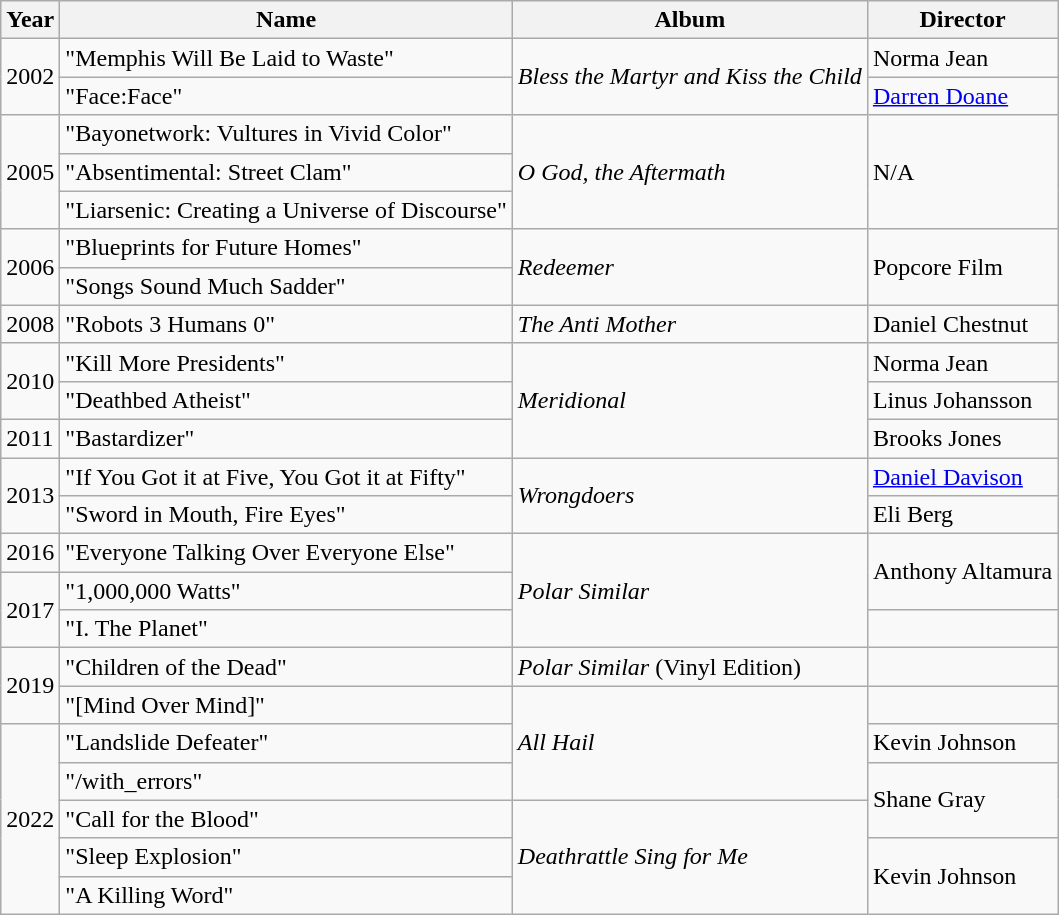<table class=wikitable>
<tr>
<th>Year</th>
<th>Name</th>
<th>Album</th>
<th>Director</th>
</tr>
<tr>
<td rowspan="2">2002</td>
<td>"Memphis Will Be Laid to Waste"</td>
<td rowspan="2"><em>Bless the Martyr and Kiss the Child</em></td>
<td>Norma Jean</td>
</tr>
<tr>
<td>"Face:Face"</td>
<td><a href='#'>Darren Doane</a></td>
</tr>
<tr>
<td rowspan="3">2005</td>
<td>"Bayonetwork: Vultures in Vivid Color"</td>
<td rowspan="3"><em>O God, the Aftermath</em></td>
<td rowspan="3">N/A</td>
</tr>
<tr>
<td>"Absentimental: Street Clam"</td>
</tr>
<tr>
<td>"Liarsenic: Creating a Universe of Discourse"</td>
</tr>
<tr>
<td rowspan="2">2006</td>
<td>"Blueprints for Future Homes"</td>
<td rowspan="2"><em>Redeemer</em></td>
<td rowspan="2">Popcore Film</td>
</tr>
<tr>
<td>"Songs Sound Much Sadder"</td>
</tr>
<tr>
<td>2008</td>
<td>"Robots 3 Humans 0"</td>
<td><em>The Anti Mother</em></td>
<td>Daniel Chestnut</td>
</tr>
<tr>
<td rowspan="2">2010</td>
<td>"Kill More Presidents"</td>
<td rowspan="3"><em>Meridional</em></td>
<td>Norma Jean</td>
</tr>
<tr>
<td>"Deathbed Atheist"</td>
<td>Linus Johansson</td>
</tr>
<tr>
<td>2011</td>
<td>"Bastardizer"</td>
<td>Brooks Jones</td>
</tr>
<tr>
<td rowspan="2">2013</td>
<td>"If You Got it at Five, You Got it at Fifty"</td>
<td rowspan="2"><em>Wrongdoers</em></td>
<td><a href='#'>Daniel Davison</a></td>
</tr>
<tr>
<td>"Sword in Mouth, Fire Eyes"</td>
<td>Eli Berg</td>
</tr>
<tr>
<td rowspan="1">2016</td>
<td>"Everyone Talking Over Everyone Else"</td>
<td rowspan="3"><em>Polar Similar</em></td>
<td rowspan="2">Anthony Altamura</td>
</tr>
<tr>
<td rowspan="2">2017</td>
<td>"1,000,000 Watts"</td>
</tr>
<tr>
<td>"I. The Planet"</td>
<td></td>
</tr>
<tr>
<td rowspan="2">2019</td>
<td>"Children of the Dead"</td>
<td><em>Polar Similar</em> (Vinyl Edition)</td>
<td></td>
</tr>
<tr>
<td>"[Mind Over Mind]"</td>
<td rowspan="3"><em>All Hail</em></td>
<td></td>
</tr>
<tr>
<td rowspan="5">2022</td>
<td>"Landslide Defeater"</td>
<td>Kevin Johnson</td>
</tr>
<tr>
<td>"/with_errors"</td>
<td rowspan="2">Shane Gray</td>
</tr>
<tr>
<td>"Call for the Blood"</td>
<td rowspan="3"><em>Deathrattle Sing for Me</em></td>
</tr>
<tr>
<td>"Sleep Explosion"</td>
<td rowspan="2">Kevin Johnson</td>
</tr>
<tr>
<td>"A Killing Word"</td>
</tr>
</table>
